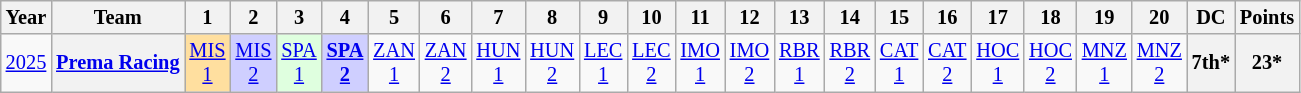<table class="wikitable" style="text-align:center; font-size:85%">
<tr>
<th>Year</th>
<th>Team</th>
<th>1</th>
<th>2</th>
<th>3</th>
<th>4</th>
<th>5</th>
<th>6</th>
<th>7</th>
<th>8</th>
<th>9</th>
<th>10</th>
<th>11</th>
<th>12</th>
<th>13</th>
<th>14</th>
<th>15</th>
<th>16</th>
<th>17</th>
<th>18</th>
<th>19</th>
<th>20</th>
<th>DC</th>
<th>Points</th>
</tr>
<tr>
<td><a href='#'>2025</a></td>
<th nowrap><a href='#'>Prema Racing</a></th>
<td style="background:#FFDF9F"><a href='#'>MIS<br>1</a><br></td>
<td style="background:#CFCFFF"><a href='#'>MIS<br>2</a><br></td>
<td style="background:#DFFFDF"><a href='#'>SPA<br>1</a><br></td>
<td style="background:#CFCFFF"><strong><a href='#'>SPA<br>2</a></strong><br></td>
<td><a href='#'>ZAN<br>1</a></td>
<td><a href='#'>ZAN<br>2</a></td>
<td><a href='#'>HUN<br>1</a></td>
<td><a href='#'>HUN<br>2</a></td>
<td><a href='#'>LEC<br>1</a></td>
<td><a href='#'>LEC<br>2</a></td>
<td><a href='#'>IMO<br>1</a></td>
<td><a href='#'>IMO<br>2</a></td>
<td><a href='#'>RBR<br>1</a></td>
<td><a href='#'>RBR<br>2</a></td>
<td><a href='#'>CAT<br>1</a></td>
<td><a href='#'>CAT<br>2</a></td>
<td><a href='#'>HOC<br>1</a></td>
<td><a href='#'>HOC<br>2</a></td>
<td><a href='#'>MNZ<br>1</a></td>
<td><a href='#'>MNZ<br>2</a></td>
<th>7th*</th>
<th>23*</th>
</tr>
</table>
